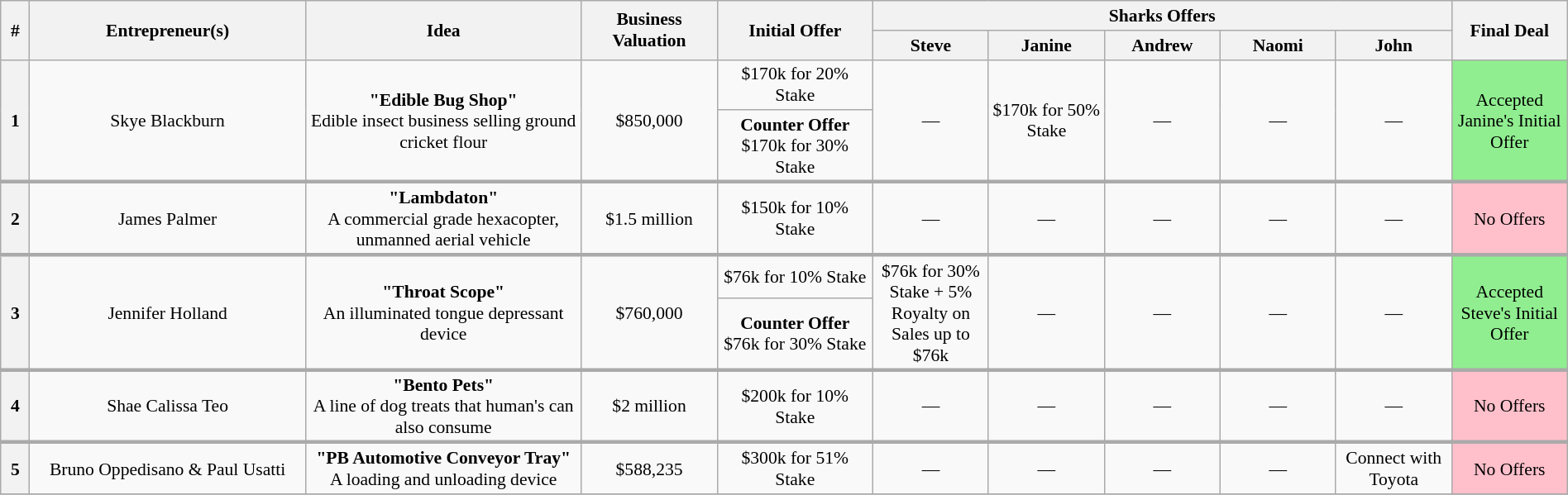<table class="wikitable plainrowheaders" style="font-size:90%; text-align:center; width: 100%; margin-left: auto; margin-right: auto;">
<tr>
<th scope="col" bgcolor="lightgrey" rowspan="2" width="15" align="center">#</th>
<th scope="col" bgcolor="lightgrey" rowspan="2" width="200" align="center">Entrepreneur(s)</th>
<th scope="col" bgcolor="lightgrey" rowspan="2" width="200" align="center">Idea</th>
<th scope="col" bgcolor="lightgrey" rowspan="2" width="95" align="center">Business Valuation</th>
<th scope="col" bgcolor="lightgrey" rowspan="2" width="110" align="center">Initial Offer</th>
<th scope="col" bgcolor="lightgrey" colspan="5">Sharks Offers</th>
<th scope="col" bgcolor="lightgrey" rowspan="2" width="80" align="center">Final Deal</th>
</tr>
<tr>
<th width="80" align="center"><strong>Steve</strong></th>
<th width="80" align="center"><strong>Janine</strong></th>
<th width="80" align="center"><strong>Andrew</strong></th>
<th width="80" align="center"><strong>Naomi</strong></th>
<th width="80" align="center"><strong>John</strong></th>
</tr>
<tr>
<th rowspan="2">1</th>
<td rowspan="2">Skye Blackburn</td>
<td rowspan="2"><strong>"Edible Bug Shop"</strong><br> Edible insect business selling ground cricket flour</td>
<td rowspan="2">$850,000</td>
<td>$170k for 20% Stake</td>
<td rowspan="2">—</td>
<td rowspan="2">$170k for 50% Stake</td>
<td rowspan="2">—</td>
<td rowspan="2">—</td>
<td rowspan="2">—</td>
<td rowspan="2" bgcolor="lightgreen">Accepted Janine's Initial Offer</td>
</tr>
<tr>
<td><strong>Counter Offer</strong><br> $170k for 30% Stake</td>
</tr>
<tr>
</tr>
<tr style="border-top:3px solid #aaa;">
<th>2</th>
<td>James Palmer</td>
<td><strong>"Lambdaton"</strong><br> A commercial grade hexacopter, unmanned aerial vehicle</td>
<td>$1.5 million</td>
<td>$150k for 10% Stake</td>
<td>—</td>
<td>—</td>
<td>—</td>
<td>—</td>
<td>—</td>
<td bgcolor="pink">No Offers</td>
</tr>
<tr>
</tr>
<tr style="border-top:3px solid #aaa;">
<th rowspan="2">3</th>
<td rowspan="2">Jennifer Holland</td>
<td rowspan="2"><strong>"Throat Scope"</strong><br> An illuminated tongue depressant device</td>
<td rowspan="2">$760,000</td>
<td>$76k for 10% Stake</td>
<td rowspan="2">$76k for 30% Stake + 5% Royalty on Sales up to $76k</td>
<td rowspan="2">—</td>
<td rowspan="2">—</td>
<td rowspan="2">—</td>
<td rowspan="2">—</td>
<td rowspan="2" bgcolor="lightgreen">Accepted Steve's Initial Offer</td>
</tr>
<tr>
<td><strong>Counter Offer</strong><br> $76k for 30% Stake</td>
</tr>
<tr>
</tr>
<tr style="border-top:3px solid #aaa;">
<th>4</th>
<td>Shae Calissa Teo</td>
<td><strong>"Bento Pets"</strong><br> A line of dog treats that human's can also consume</td>
<td>$2 million</td>
<td>$200k for 10% Stake</td>
<td>—</td>
<td>—</td>
<td>—</td>
<td>—</td>
<td>—</td>
<td bgcolor="pink">No Offers</td>
</tr>
<tr>
</tr>
<tr style="border-top:3px solid #aaa;">
<th>5</th>
<td>Bruno Oppedisano & Paul Usatti</td>
<td><strong>"PB Automotive Conveyor Tray"</strong><br> A loading and unloading device</td>
<td>$588,235</td>
<td>$300k for 51% Stake</td>
<td>—</td>
<td>—</td>
<td>—</td>
<td>—</td>
<td>Connect with Toyota</td>
<td bgcolor="pink">No Offers</td>
</tr>
<tr>
</tr>
</table>
